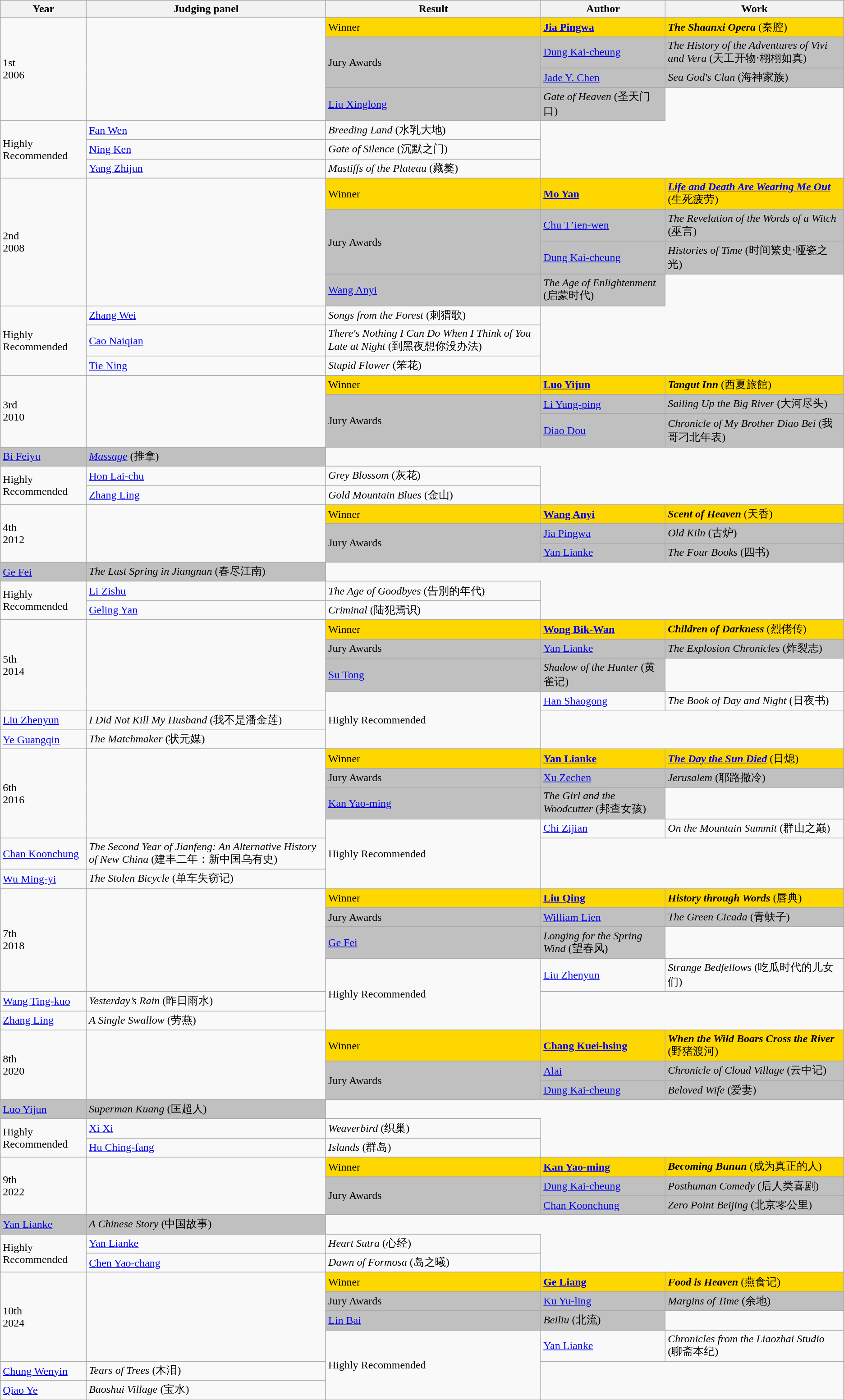<table class=wikitable>
<tr>
<th>Year</th>
<th>Judging panel</th>
<th>Result</th>
<th>Author</th>
<th>Work</th>
</tr>
<tr>
<td rowspan=9>1st<br>2006</td>
</tr>
<tr>
<td rowspan=8></td>
</tr>
<tr>
</tr>
<tr style="background:#FFD700">
<td>Winner</td>
<td><strong><a href='#'>Jia Pingwa</a></strong></td>
<td><strong><em>The Shaanxi Opera</em></strong> (秦腔)</td>
</tr>
<tr style="background:#C0C0C0">
<td rowspan=3>Jury Awards</td>
<td><a href='#'>Dung Kai-cheung</a></td>
<td><em>The History of the Adventures of Vivi and Vera</em> (天工开物‧栩栩如真)</td>
</tr>
<tr>
</tr>
<tr style="background:#C0C0C0">
<td><a href='#'>Jade Y. Chen</a></td>
<td><em>Sea God's Clan</em> (海神家族)</td>
</tr>
<tr>
</tr>
<tr style="background:#C0C0C0">
<td><a href='#'>Liu Xinglong</a></td>
<td><em>Gate of Heaven</em> (圣天门口)</td>
</tr>
<tr>
<td rowspan=3>Highly Recommended</td>
<td><a href='#'>Fan Wen</a></td>
<td><em>Breeding Land</em> (水乳大地)</td>
</tr>
<tr>
<td><a href='#'>Ning Ken</a></td>
<td><em>Gate of Silence</em> (沉默之门)</td>
</tr>
<tr>
<td><a href='#'>Yang Zhijun</a></td>
<td><em>Mastiffs of the Plateau</em> (藏獒)</td>
</tr>
<tr>
<td rowspan=9>2nd<br>2008</td>
</tr>
<tr>
<td rowspan=8></td>
</tr>
<tr>
</tr>
<tr style="background:#FFD700">
<td>Winner</td>
<td><strong><a href='#'>Mo Yan</a></strong></td>
<td><strong><em><a href='#'>Life and Death Are Wearing Me Out</a></em></strong> (生死疲劳)</td>
</tr>
<tr style="background:#C0C0C0">
<td rowspan=3>Jury Awards</td>
<td><a href='#'>Chu T’ien-wen</a></td>
<td><em>The Revelation of the Words of a Witch</em> (巫言)</td>
</tr>
<tr>
</tr>
<tr style="background:#C0C0C0">
<td><a href='#'>Dung Kai-cheung</a></td>
<td><em>Histories of Time</em> (时间繁史‧哑瓷之光)</td>
</tr>
<tr>
</tr>
<tr style="background:#C0C0C0">
<td><a href='#'>Wang Anyi</a></td>
<td><em>The Age of Enlightenment</em> (启蒙时代)</td>
</tr>
<tr>
<td rowspan=3>Highly Recommended</td>
<td><a href='#'>Zhang Wei</a></td>
<td><em>Songs from the Forest</em> (刺猬歌)</td>
</tr>
<tr>
<td><a href='#'>Cao Naiqian</a></td>
<td><em>There's Nothing I Can Do When I Think of You Late at Night</em> (到黑夜想你没办法)</td>
</tr>
<tr>
<td><a href='#'>Tie Ning</a></td>
<td><em>Stupid Flower</em> (笨花)</td>
</tr>
<tr>
<td rowspan=8>3rd<br>2010</td>
</tr>
<tr>
<td rowspan=7></td>
</tr>
<tr>
</tr>
<tr style="background:#FFD700">
<td>Winner</td>
<td><strong><a href='#'>Luo Yijun</a></strong></td>
<td><strong><em>Tangut Inn</em></strong> (西夏旅館)</td>
</tr>
<tr style="background:#C0C0C0">
<td rowspan=3>Jury Awards</td>
<td><a href='#'>Li Yung-ping</a></td>
<td><em>Sailing Up the Big River</em> (大河尽头)</td>
</tr>
<tr>
</tr>
<tr style="background:#C0C0C0">
<td><a href='#'>Diao Dou</a></td>
<td><em>Chronicle of My Brother Diao Bei</em> (我哥刁北年表)</td>
</tr>
<tr>
</tr>
<tr style="background:#C0C0C0">
<td><a href='#'>Bi Feiyu</a></td>
<td><em><a href='#'>Massage</a></em> (推拿)</td>
</tr>
<tr>
<td rowspan=2>Highly Recommended</td>
<td><a href='#'>Hon Lai-chu</a></td>
<td><em>Grey Blossom</em> (灰花)</td>
</tr>
<tr>
<td><a href='#'>Zhang Ling</a></td>
<td><em>Gold Mountain Blues</em> (金山)</td>
</tr>
<tr>
<td rowspan=8>4th<br>2012</td>
</tr>
<tr>
<td rowspan=7></td>
</tr>
<tr>
</tr>
<tr style="background:#FFD700">
<td>Winner</td>
<td><strong><a href='#'>Wang Anyi</a></strong></td>
<td><strong><em>Scent of Heaven</em></strong> (天香)</td>
</tr>
<tr style="background:#C0C0C0">
<td rowspan=3>Jury Awards</td>
<td><a href='#'>Jia Pingwa</a></td>
<td><em>Old Kiln</em> (古炉)</td>
</tr>
<tr>
</tr>
<tr style="background:#C0C0C0">
<td><a href='#'>Yan Lianke</a></td>
<td><em>The Four Books</em> (四书)</td>
</tr>
<tr>
</tr>
<tr style="background:#C0C0C0">
<td><a href='#'>Ge Fei</a></td>
<td><em>The Last Spring in Jiangnan</em> (春尽江南)</td>
</tr>
<tr>
<td rowspan=2>Highly Recommended</td>
<td><a href='#'>Li Zishu</a></td>
<td><em>The Age of Goodbyes</em> (告別的年代)</td>
</tr>
<tr>
<td><a href='#'>Geling Yan</a></td>
<td><em>Criminal</em> (陆犯焉识)</td>
</tr>
<tr>
<td rowspan=8>5th<br>2014</td>
</tr>
<tr>
<td rowspan=7></td>
</tr>
<tr>
</tr>
<tr style="background:#FFD700">
<td>Winner</td>
<td><strong><a href='#'>Wong Bik-Wan</a></strong></td>
<td><strong><em>Children of Darkness</em></strong> (烈佬传)</td>
</tr>
<tr style="background:#C0C0C0">
<td rowspan=2>Jury Awards</td>
<td><a href='#'>Yan Lianke</a></td>
<td><em>The Explosion Chronicles</em> (炸裂志)</td>
</tr>
<tr>
</tr>
<tr style="background:#C0C0C0">
<td><a href='#'>Su Tong</a></td>
<td><em>Shadow of the Hunter</em> (黄雀记)</td>
</tr>
<tr>
<td rowspan=3>Highly Recommended</td>
<td><a href='#'>Han Shaogong</a></td>
<td><em>The Book of Day and Night</em> (日夜书)</td>
</tr>
<tr>
<td><a href='#'>Liu Zhenyun</a></td>
<td><em>I Did Not Kill My Husband</em> (我不是潘金莲)</td>
</tr>
<tr>
<td><a href='#'>Ye Guangqin</a></td>
<td><em>The Matchmaker</em> (状元媒)</td>
</tr>
<tr>
<td rowspan=8>6th<br>2016</td>
</tr>
<tr>
<td rowspan=7></td>
</tr>
<tr>
</tr>
<tr style="background:#FFD700">
<td>Winner</td>
<td><strong><a href='#'>Yan Lianke</a></strong></td>
<td><strong><em><a href='#'>The Day the Sun Died</a></em></strong> (日熄)</td>
</tr>
<tr style="background:#C0C0C0">
<td rowspan=2>Jury Awards</td>
<td><a href='#'>Xu Zechen</a></td>
<td><em>Jerusalem</em> (耶路撒冷)</td>
</tr>
<tr>
</tr>
<tr style="background:#C0C0C0">
<td><a href='#'>Kan Yao-ming</a></td>
<td><em>The Girl and the Woodcutter</em> (邦查女孩)</td>
</tr>
<tr>
<td rowspan=3>Highly Recommended</td>
<td><a href='#'>Chi Zijian</a></td>
<td><em>On the Mountain Summit</em> (群山之巅)</td>
</tr>
<tr>
<td><a href='#'>Chan Koonchung</a></td>
<td><em>The Second Year of Jianfeng: An Alternative History of New China</em> (建丰二年：新中国乌有史)</td>
</tr>
<tr>
<td><a href='#'>Wu Ming-yi</a></td>
<td><em>The Stolen Bicycle</em> (单车失窃记)</td>
</tr>
<tr>
<td rowspan=8>7th<br>2018</td>
</tr>
<tr>
<td rowspan=7></td>
</tr>
<tr>
</tr>
<tr style="background:#FFD700">
<td>Winner</td>
<td><strong><a href='#'>Liu Qing</a></strong></td>
<td><strong><em>History through Words</em></strong> (唇典)</td>
</tr>
<tr style="background:#C0C0C0">
<td rowspan=2>Jury Awards</td>
<td><a href='#'>William Lien</a></td>
<td><em>The Green Cicada</em> (青蚨子)</td>
</tr>
<tr>
</tr>
<tr style="background:#C0C0C0">
<td><a href='#'>Ge Fei</a></td>
<td><em>Longing for the Spring Wind</em> (望春风)</td>
</tr>
<tr>
<td rowspan=3>Highly Recommended</td>
<td><a href='#'>Liu Zhenyun</a></td>
<td><em>Strange Bedfellows</em> (吃瓜时代的儿女们)</td>
</tr>
<tr>
<td><a href='#'>Wang Ting-kuo</a></td>
<td><em>Yesterday’s Rain</em> (昨日雨水)</td>
</tr>
<tr>
<td><a href='#'>Zhang Ling</a></td>
<td><em>A Single Swallow</em> (劳燕)</td>
</tr>
<tr>
<td rowspan="7">8th<br>2020</td>
<td rowspan="7"></td>
</tr>
<tr style="background:#FFD700">
<td>Winner</td>
<td><strong><a href='#'>Chang Kuei-hsing</a></strong></td>
<td><strong><em>When the Wild Boars Cross the River</em></strong> (野猪渡河)</td>
</tr>
<tr>
</tr>
<tr style="background:#C0C0C0">
<td rowspan="3">Jury Awards</td>
<td><a href='#'>Alai</a></td>
<td><em>Chronicle of Cloud Village</em> (云中记)</td>
</tr>
<tr>
</tr>
<tr style="background:#C0C0C0">
<td><a href='#'>Dung Kai-cheung</a></td>
<td><em>Beloved Wife</em> (爱妻)</td>
</tr>
<tr>
</tr>
<tr style="background:#C0C0C0">
<td><a href='#'>Luo Yijun</a></td>
<td><em>Superman Kuang</em> (匡超人)</td>
</tr>
<tr>
<td rowspan="2">Highly Recommended</td>
<td><a href='#'>Xi Xi</a></td>
<td><em>Weaverbird</em> (织巢)</td>
</tr>
<tr>
<td><a href='#'>Hu Ching-fang</a></td>
<td><em>Islands</em> (群岛)</td>
</tr>
<tr>
<td rowspan="7">9th<br>2022</td>
<td rowspan="7"></td>
</tr>
<tr style="background:#FFD700">
<td>Winner</td>
<td><strong><a href='#'>Kan Yao-ming</a></strong></td>
<td><strong><em>Becoming Bunun</em></strong> (成为真正的人)</td>
</tr>
<tr>
</tr>
<tr style="background:#C0C0C0">
<td rowspan="3">Jury Awards</td>
<td><a href='#'>Dung Kai-cheung</a></td>
<td><em>Posthuman Comedy</em> (后人类喜剧)</td>
</tr>
<tr>
</tr>
<tr style="background:#C0C0C0">
<td><a href='#'>Chan Koonchung</a></td>
<td><em>Zero Point Beijing</em> (北京零公里)</td>
</tr>
<tr>
</tr>
<tr style="background:#C0C0C0">
<td><a href='#'>Yan Lianke</a></td>
<td><em>A Chinese Story</em> (中国故事)</td>
</tr>
<tr>
<td rowspan="2">Highly Recommended</td>
<td><a href='#'>Yan Lianke</a></td>
<td><em>Heart Sutra</em> (心经)</td>
</tr>
<tr>
<td><a href='#'>Chen Yao-chang</a></td>
<td><em>Dawn of Formosa</em> (岛之曦)</td>
</tr>
<tr>
<td rowspan="7">10th<br>2024</td>
<td rowspan="7"></td>
</tr>
<tr style="background:#FFD700">
<td>Winner</td>
<td><strong><a href='#'>Ge Liang</a></strong></td>
<td><strong><em>Food is Heaven</em></strong> (燕食记)</td>
</tr>
<tr>
</tr>
<tr style="background:#C0C0C0">
<td rowspan="2">Jury Awards</td>
<td><a href='#'>Ku Yu-ling</a></td>
<td><em>Margins of Time</em> (余地)</td>
</tr>
<tr>
</tr>
<tr style="background:#C0C0C0">
<td><a href='#'>Lin Bai</a></td>
<td><em>Beiliu</em> (北流)</td>
</tr>
<tr>
<td rowspan="3">Highly Recommended</td>
<td><a href='#'>Yan Lianke</a></td>
<td><em>Chronicles from the Liaozhai Studio</em> (聊斋本纪)</td>
</tr>
<tr>
<td><a href='#'>Chung Wenyin</a></td>
<td><em>Tears of Trees</em> (木泪)</td>
</tr>
<tr>
<td><a href='#'>Qiao Ye</a></td>
<td><em>Baoshui Village</em> (宝水)</td>
</tr>
</table>
